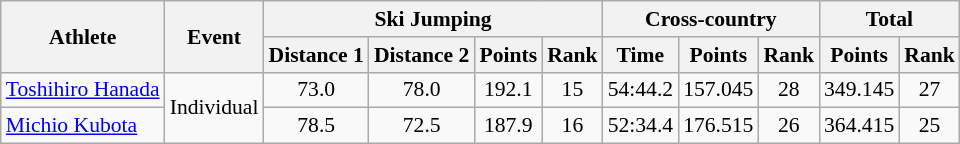<table class="wikitable" style="font-size:90%">
<tr>
<th rowspan="2">Athlete</th>
<th rowspan="2">Event</th>
<th colspan="4">Ski Jumping</th>
<th colspan="3">Cross-country</th>
<th colspan="2">Total</th>
</tr>
<tr>
<th>Distance 1</th>
<th>Distance 2</th>
<th>Points</th>
<th>Rank</th>
<th>Time</th>
<th>Points</th>
<th>Rank</th>
<th>Points</th>
<th>Rank</th>
</tr>
<tr>
<td><a href='#'>Toshihiro Hanada</a></td>
<td rowspan="2">Individual</td>
<td align="center">73.0</td>
<td align="center">78.0</td>
<td align="center">192.1</td>
<td align="center">15</td>
<td align="center">54:44.2</td>
<td align="center">157.045</td>
<td align="center">28</td>
<td align="center">349.145</td>
<td align="center">27</td>
</tr>
<tr>
<td><a href='#'>Michio Kubota</a></td>
<td align="center">78.5</td>
<td align="center">72.5</td>
<td align="center">187.9</td>
<td align="center">16</td>
<td align="center">52:34.4</td>
<td align="center">176.515</td>
<td align="center">26</td>
<td align="center">364.415</td>
<td align="center">25</td>
</tr>
</table>
